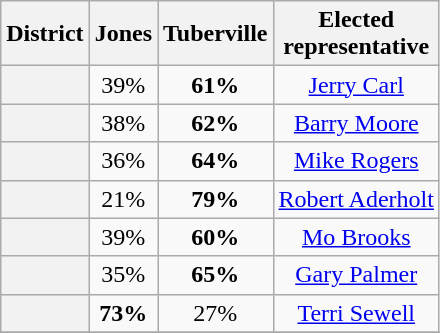<table class=wikitable>
<tr>
<th>District</th>
<th>Jones</th>
<th>Tuberville</th>
<th>Elected<br>representative</th>
</tr>
<tr align=center>
<th></th>
<td>39%</td>
<td><strong>61%</strong></td>
<td><a href='#'>Jerry Carl</a></td>
</tr>
<tr align=center>
<th></th>
<td>38%</td>
<td><strong>62%</strong></td>
<td><a href='#'>Barry Moore</a></td>
</tr>
<tr align=center>
<th></th>
<td>36%</td>
<td><strong>64%</strong></td>
<td><a href='#'>Mike Rogers</a></td>
</tr>
<tr align=center>
<th></th>
<td>21%</td>
<td><strong>79%</strong></td>
<td><a href='#'>Robert Aderholt</a></td>
</tr>
<tr align=center>
<th></th>
<td>39%</td>
<td><strong>60%</strong></td>
<td><a href='#'>Mo Brooks</a></td>
</tr>
<tr align=center>
<th></th>
<td>35%</td>
<td><strong>65%</strong></td>
<td><a href='#'>Gary Palmer</a></td>
</tr>
<tr align=center>
<th></th>
<td><strong>73%</strong></td>
<td>27%</td>
<td><a href='#'>Terri Sewell</a></td>
</tr>
<tr align=center>
</tr>
</table>
